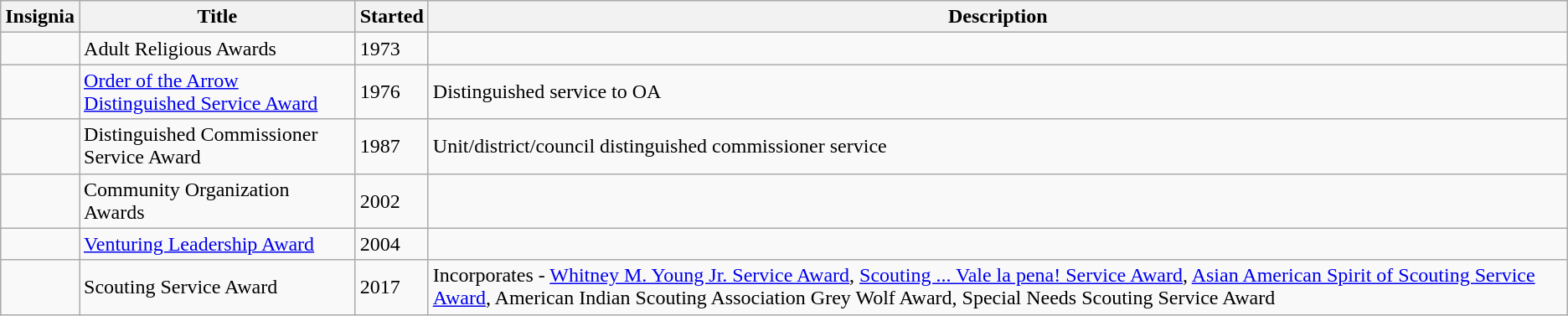<table class="wikitable sortable" border="1">
<tr>
<th scope="col" class="unsortable">Insignia</th>
<th scope="col">Title</th>
<th scope="col">Started</th>
<th scope="col">Description</th>
</tr>
<tr>
<td></td>
<td>Adult Religious Awards</td>
<td>1973</td>
<td> </td>
</tr>
<tr>
<td></td>
<td><a href='#'>Order of the Arrow Distinguished Service Award</a></td>
<td>1976</td>
<td>Distinguished service to OA</td>
</tr>
<tr>
<td></td>
<td>Distinguished Commissioner Service Award</td>
<td>1987</td>
<td>Unit/district/council distinguished commissioner service</td>
</tr>
<tr>
<td></td>
<td>Community Organization Awards</td>
<td>2002</td>
<td> </td>
</tr>
<tr>
<td></td>
<td><a href='#'>Venturing Leadership Award</a></td>
<td>2004</td>
<td> </td>
</tr>
<tr>
<td></td>
<td>Scouting Service Award </td>
<td>2017</td>
<td>Incorporates - <a href='#'>Whitney M. Young Jr. Service Award</a>, <a href='#'>Scouting ... Vale la pena! Service Award</a>, <a href='#'>Asian American Spirit of Scouting Service Award</a>, American Indian Scouting Association Grey Wolf Award, Special Needs Scouting Service Award</td>
</tr>
</table>
